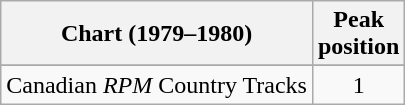<table class="wikitable">
<tr>
<th align="left">Chart (1979–1980)</th>
<th style="text-align:center;">Peak<br>position</th>
</tr>
<tr>
</tr>
<tr>
<td align="left">Canadian <em>RPM</em> Country Tracks</td>
<td style="text-align:center;">1</td>
</tr>
</table>
